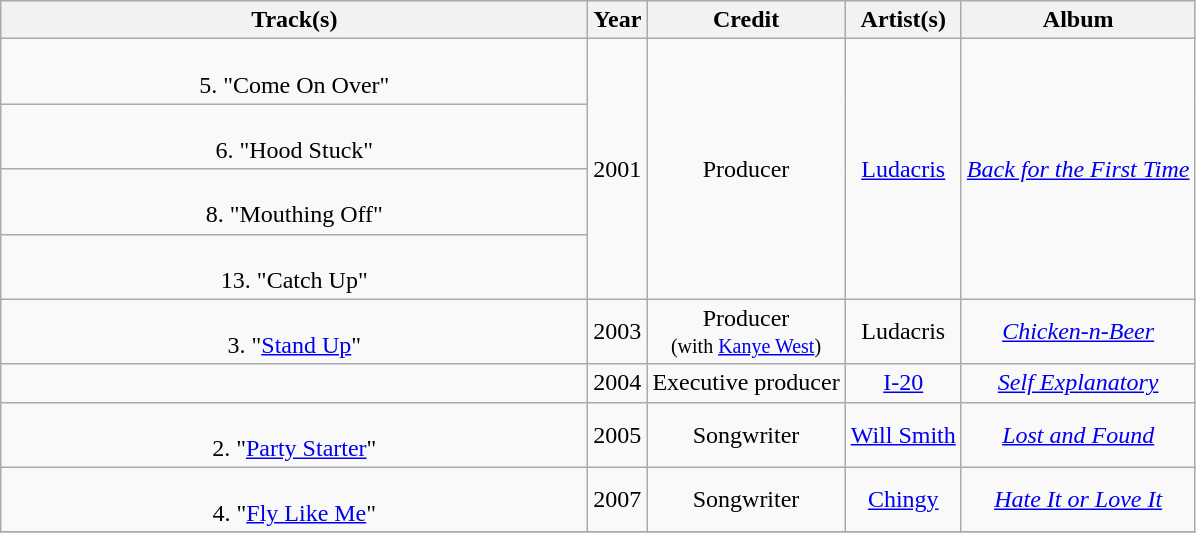<table class="wikitable plainrowheaders" style="text-align:center;">
<tr>
<th scope="col" style="width:24em;">Track(s)</th>
<th scope="col" style="width:1em;">Year</th>
<th scope="col">Credit</th>
<th scope="col">Artist(s)</th>
<th scope="col">Album</th>
</tr>
<tr>
<td><br>5. "Come On Over"</td>
<td rowspan="4">2001</td>
<td rowspan="4">Producer</td>
<td rowspan="4"><a href='#'>Ludacris</a></td>
<td rowspan="4"><em><a href='#'>Back for the First Time</a></em></td>
</tr>
<tr>
<td><br>6. "Hood Stuck"</td>
</tr>
<tr>
<td><br>8. "Mouthing Off"</td>
</tr>
<tr>
<td><br>13. "Catch Up"</td>
</tr>
<tr>
<td><br>3. "<a href='#'>Stand Up</a>"</td>
<td>2003</td>
<td>Producer <br><small>(with <a href='#'>Kanye West</a>)<br></small></td>
<td>Ludacris</td>
<td><em><a href='#'>Chicken-n-Beer</a></em></td>
</tr>
<tr>
<td></td>
<td>2004</td>
<td>Executive producer</td>
<td><a href='#'>I-20</a></td>
<td><em><a href='#'>Self Explanatory</a></em></td>
</tr>
<tr>
<td><br>2. "<a href='#'>Party Starter</a>"</td>
<td>2005</td>
<td>Songwriter</td>
<td><a href='#'>Will Smith</a></td>
<td><em><a href='#'>Lost and Found</a></em></td>
</tr>
<tr>
<td><br>4. "<a href='#'>Fly Like Me</a>"</td>
<td>2007</td>
<td>Songwriter</td>
<td><a href='#'>Chingy</a></td>
<td><em><a href='#'>Hate It or Love It</a></em></td>
</tr>
<tr>
</tr>
</table>
